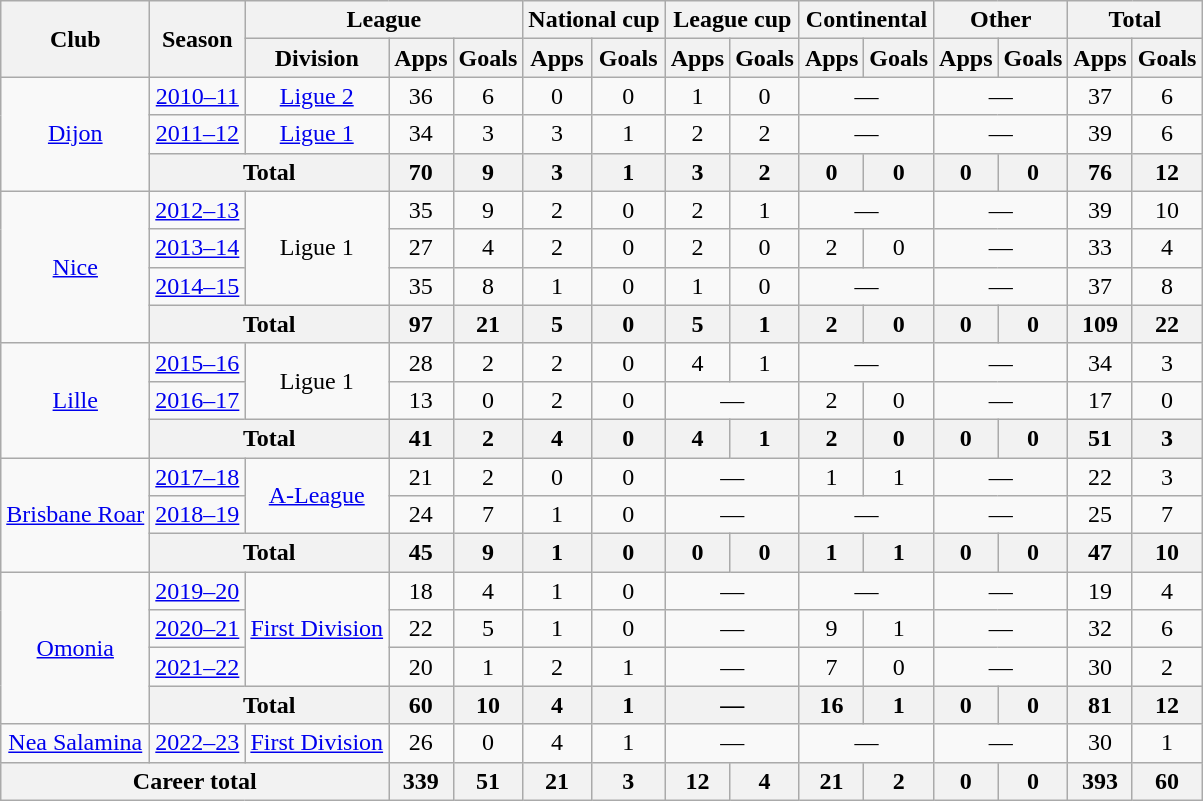<table class="wikitable" style="text-align:center">
<tr>
<th rowspan="2">Club</th>
<th rowspan="2">Season</th>
<th colspan="3">League</th>
<th colspan="2">National cup</th>
<th colspan="2">League cup</th>
<th colspan="2">Continental</th>
<th colspan="2">Other</th>
<th colspan="2">Total</th>
</tr>
<tr>
<th>Division</th>
<th>Apps</th>
<th>Goals</th>
<th>Apps</th>
<th>Goals</th>
<th>Apps</th>
<th>Goals</th>
<th>Apps</th>
<th>Goals</th>
<th>Apps</th>
<th>Goals</th>
<th>Apps</th>
<th>Goals</th>
</tr>
<tr>
<td rowspan="3"><a href='#'>Dijon</a></td>
<td><a href='#'>2010–11</a></td>
<td><a href='#'>Ligue 2</a></td>
<td>36</td>
<td>6</td>
<td>0</td>
<td>0</td>
<td>1</td>
<td>0</td>
<td colspan="2">—</td>
<td colspan="2">—</td>
<td>37</td>
<td>6</td>
</tr>
<tr>
<td><a href='#'>2011–12</a></td>
<td><a href='#'>Ligue 1</a></td>
<td>34</td>
<td>3</td>
<td>3</td>
<td>1</td>
<td>2</td>
<td>2</td>
<td colspan="2">—</td>
<td colspan="2">—</td>
<td>39</td>
<td>6</td>
</tr>
<tr>
<th colspan="2">Total</th>
<th>70</th>
<th>9</th>
<th>3</th>
<th>1</th>
<th>3</th>
<th>2</th>
<th>0</th>
<th>0</th>
<th>0</th>
<th>0</th>
<th>76</th>
<th>12</th>
</tr>
<tr>
<td rowspan="4"><a href='#'>Nice</a></td>
<td><a href='#'>2012–13</a></td>
<td rowspan="3">Ligue 1</td>
<td>35</td>
<td>9</td>
<td>2</td>
<td>0</td>
<td>2</td>
<td>1</td>
<td colspan="2">—</td>
<td colspan="2">—</td>
<td>39</td>
<td>10</td>
</tr>
<tr>
<td><a href='#'>2013–14</a></td>
<td>27</td>
<td>4</td>
<td>2</td>
<td>0</td>
<td>2</td>
<td>0</td>
<td>2</td>
<td>0</td>
<td colspan="2">—</td>
<td>33</td>
<td>4</td>
</tr>
<tr>
<td><a href='#'>2014–15</a></td>
<td>35</td>
<td>8</td>
<td>1</td>
<td>0</td>
<td>1</td>
<td>0</td>
<td colspan="2">—</td>
<td colspan="2">—</td>
<td>37</td>
<td>8</td>
</tr>
<tr>
<th colspan="2">Total</th>
<th>97</th>
<th>21</th>
<th>5</th>
<th>0</th>
<th>5</th>
<th>1</th>
<th>2</th>
<th>0</th>
<th>0</th>
<th>0</th>
<th>109</th>
<th>22</th>
</tr>
<tr>
<td rowspan="3"><a href='#'>Lille</a></td>
<td><a href='#'>2015–16</a></td>
<td rowspan="2">Ligue 1</td>
<td>28</td>
<td>2</td>
<td>2</td>
<td>0</td>
<td>4</td>
<td>1</td>
<td colspan="2">—</td>
<td colspan="2">—</td>
<td>34</td>
<td>3</td>
</tr>
<tr>
<td><a href='#'>2016–17</a></td>
<td>13</td>
<td>0</td>
<td>2</td>
<td>0</td>
<td colspan="2">—</td>
<td>2</td>
<td>0</td>
<td colspan="2">—</td>
<td>17</td>
<td>0</td>
</tr>
<tr>
<th colspan="2">Total</th>
<th>41</th>
<th>2</th>
<th>4</th>
<th>0</th>
<th>4</th>
<th>1</th>
<th>2</th>
<th>0</th>
<th>0</th>
<th>0</th>
<th>51</th>
<th>3</th>
</tr>
<tr>
<td rowspan="3"><a href='#'>Brisbane Roar</a></td>
<td><a href='#'>2017–18</a></td>
<td rowspan="2"><a href='#'>A-League</a></td>
<td>21</td>
<td>2</td>
<td>0</td>
<td>0</td>
<td colspan="2">—</td>
<td>1</td>
<td>1</td>
<td colspan="2">—</td>
<td>22</td>
<td>3</td>
</tr>
<tr>
<td><a href='#'>2018–19</a></td>
<td>24</td>
<td>7</td>
<td>1</td>
<td>0</td>
<td colspan="2">—</td>
<td colspan="2">—</td>
<td colspan="2">—</td>
<td>25</td>
<td>7</td>
</tr>
<tr>
<th colspan="2">Total</th>
<th>45</th>
<th>9</th>
<th>1</th>
<th>0</th>
<th>0</th>
<th>0</th>
<th>1</th>
<th>1</th>
<th>0</th>
<th>0</th>
<th>47</th>
<th>10</th>
</tr>
<tr>
<td rowspan="4"><a href='#'>Omonia</a></td>
<td><a href='#'>2019–20</a></td>
<td rowspan="3"><a href='#'>First Division</a></td>
<td>18</td>
<td>4</td>
<td>1</td>
<td>0</td>
<td colspan="2">—</td>
<td colspan="2">—</td>
<td colspan="2">—</td>
<td>19</td>
<td>4</td>
</tr>
<tr>
<td><a href='#'>2020–21</a></td>
<td>22</td>
<td>5</td>
<td>1</td>
<td>0</td>
<td colspan="2">—</td>
<td>9</td>
<td>1</td>
<td colspan="2">—</td>
<td>32</td>
<td>6</td>
</tr>
<tr>
<td><a href='#'>2021–22</a></td>
<td>20</td>
<td>1</td>
<td>2</td>
<td>1</td>
<td colspan="2">—</td>
<td>7</td>
<td>0</td>
<td colspan="2">—</td>
<td>30</td>
<td>2</td>
</tr>
<tr>
<th colspan="2">Total</th>
<th>60</th>
<th>10</th>
<th>4</th>
<th>1</th>
<th colspan="2">—</th>
<th>16</th>
<th>1</th>
<th>0</th>
<th>0</th>
<th>81</th>
<th>12</th>
</tr>
<tr>
<td><a href='#'>Nea Salamina</a></td>
<td><a href='#'>2022–23</a></td>
<td><a href='#'>First Division</a></td>
<td>26</td>
<td>0</td>
<td>4</td>
<td>1</td>
<td colspan="2">—</td>
<td colspan="2">—</td>
<td colspan="2">—</td>
<td>30</td>
<td>1</td>
</tr>
<tr>
<th colspan="3">Career total</th>
<th>339</th>
<th>51</th>
<th>21</th>
<th>3</th>
<th>12</th>
<th>4</th>
<th>21</th>
<th>2</th>
<th>0</th>
<th>0</th>
<th>393</th>
<th>60</th>
</tr>
</table>
